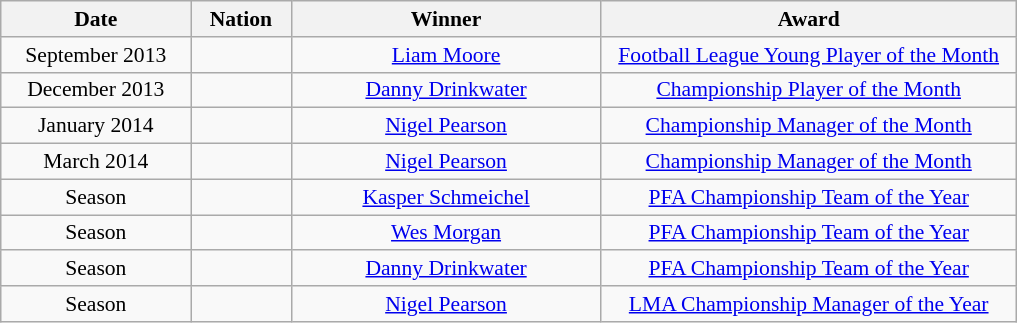<table class="wikitable" style="text-align:center; font-size:90%">
<tr>
<th width=120>Date</th>
<th width=60>Nation</th>
<th width=200>Winner</th>
<th width=270>Award</th>
</tr>
<tr>
<td>September 2013</td>
<td></td>
<td><a href='#'>Liam Moore</a></td>
<td><a href='#'>Football League Young Player of the Month</a></td>
</tr>
<tr>
<td>December 2013</td>
<td></td>
<td><a href='#'>Danny Drinkwater</a></td>
<td><a href='#'>Championship Player of the Month</a></td>
</tr>
<tr>
<td>January 2014</td>
<td></td>
<td><a href='#'>Nigel Pearson</a></td>
<td><a href='#'>Championship Manager of the Month</a></td>
</tr>
<tr>
<td>March 2014</td>
<td></td>
<td><a href='#'>Nigel Pearson</a></td>
<td><a href='#'>Championship Manager of the Month</a></td>
</tr>
<tr>
<td>Season</td>
<td></td>
<td><a href='#'>Kasper Schmeichel</a></td>
<td><a href='#'>PFA Championship Team of the Year</a></td>
</tr>
<tr>
<td>Season</td>
<td></td>
<td><a href='#'>Wes Morgan</a></td>
<td><a href='#'>PFA Championship Team of the Year</a></td>
</tr>
<tr>
<td>Season</td>
<td></td>
<td><a href='#'>Danny Drinkwater</a></td>
<td><a href='#'>PFA Championship Team of the Year</a></td>
</tr>
<tr>
<td>Season</td>
<td></td>
<td><a href='#'>Nigel Pearson</a></td>
<td><a href='#'>LMA Championship Manager of the Year</a></td>
</tr>
</table>
